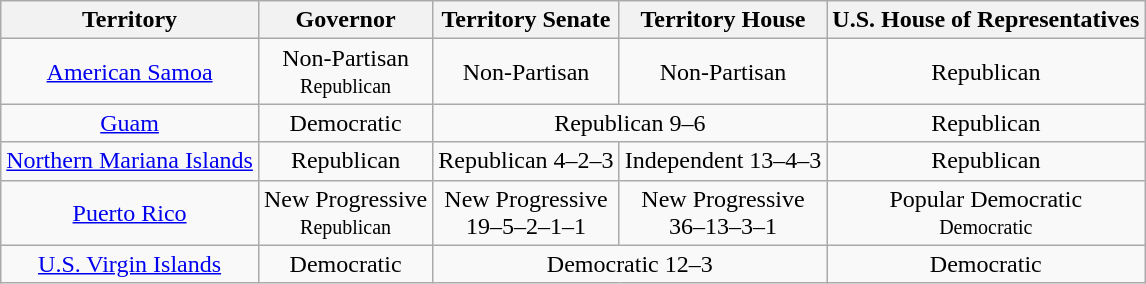<table class="sortable wikitable">
<tr align=center>
<th scope="col">Territory</th>
<th scope="col">Governor</th>
<th scope="col">Territory Senate</th>
<th scope="col">Territory House</th>
<th scope="col">U.S. House of Representatives</th>
</tr>
<tr align=center>
<td scope="row"><a href='#'>American Samoa</a></td>
<td>Non-Partisan<br><small>Republican</small></td>
<td>Non-Partisan</td>
<td>Non-Partisan</td>
<td>Republican</td>
</tr>
<tr align=center>
<td scope="row"><a href='#'>Guam</a></td>
<td>Democratic</td>
<td colspan="2" >Republican 9–6</td>
<td>Republican</td>
</tr>
<tr align=center>
<td scope="row"><a href='#'>Northern Mariana Islands</a></td>
<td>Republican</td>
<td>Republican 4–2–3</td>
<td>Independent 13–4–3</td>
<td>Republican</td>
</tr>
<tr align=center>
<td scope="row"><a href='#'>Puerto Rico</a></td>
<td>New Progressive<br><small>Republican</small></td>
<td>New Progressive<br>19–5–2–1–1</td>
<td>New Progressive<br>36–13–3–1</td>
<td>Popular Democratic<br><small>Democratic</small></td>
</tr>
<tr align=center>
<td scope="row"><a href='#'>U.S. Virgin Islands</a></td>
<td>Democratic</td>
<td colspan="2" >Democratic 12–3</td>
<td>Democratic</td>
</tr>
</table>
